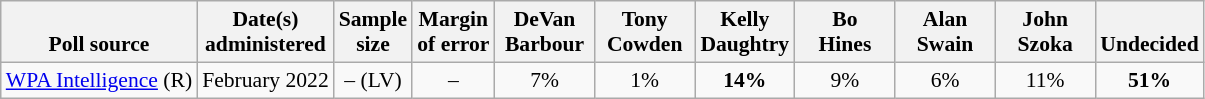<table class="wikitable" style="font-size:90%;text-align:center;">
<tr valign=bottom>
<th>Poll source</th>
<th>Date(s)<br>administered</th>
<th>Sample<br>size</th>
<th>Margin<br>of error</th>
<th style="width:60px;">DeVan<br>Barbour</th>
<th style="width:60px;">Tony<br>Cowden</th>
<th style="width:60px;">Kelly<br>Daughtry</th>
<th style="width:60px;">Bo<br>Hines</th>
<th style="width:60px;">Alan<br>Swain</th>
<th style="width:60px;">John<br>Szoka</th>
<th>Undecided</th>
</tr>
<tr>
<td style="text-align:left;"><a href='#'>WPA Intelligence</a> (R)</td>
<td>February 2022</td>
<td>– (LV)</td>
<td>–</td>
<td>7%</td>
<td>1%</td>
<td><strong>14%</strong></td>
<td>9%</td>
<td>6%</td>
<td>11%</td>
<td><strong>51%</strong></td>
</tr>
</table>
